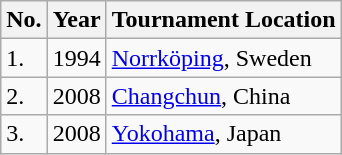<table class="sortable wikitable">
<tr>
<th>No.</th>
<th>Year</th>
<th>Tournament Location</th>
</tr>
<tr>
<td>1.</td>
<td>1994</td>
<td><a href='#'>Norrköping</a>, Sweden</td>
</tr>
<tr>
<td>2.</td>
<td>2008</td>
<td><a href='#'>Changchun</a>, China</td>
</tr>
<tr>
<td>3.</td>
<td>2008</td>
<td><a href='#'>Yokohama</a>, Japan</td>
</tr>
</table>
